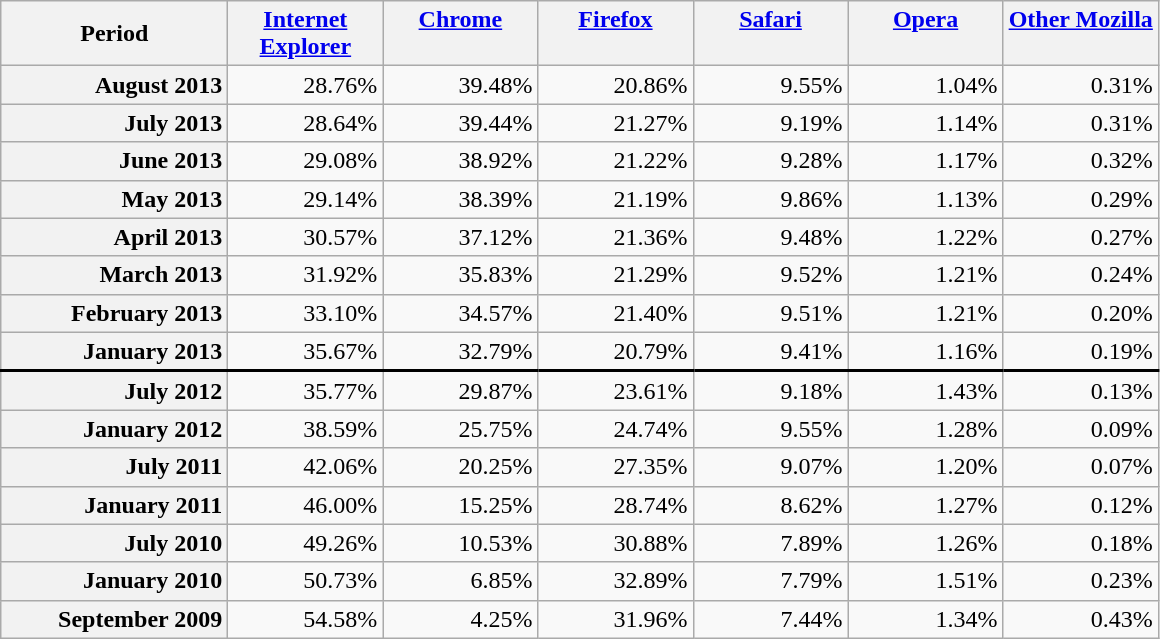<table class="wikitable plainrowheaders sortable" style="text-align:right;white-space:nowrap">
<tr>
<th scope="col" style="width:9em">Period<br></th>
<th scope="col" style="width:6em"><a href='#'>Internet<br>Explorer</a><br></th>
<th scope="col" style="width:6em"><a href='#'>Chrome</a><br><br></th>
<th scope="col" style="width:6em"><a href='#'>Firefox</a><br><br></th>
<th scope="col" style="width:6em"><a href='#'>Safari</a><br><br></th>
<th scope="col" style="width:6em"><a href='#'>Opera</a><br><br></th>
<th scope="col" style="width:6em"><a href='#'>Other Mozilla</a><br><br></th>
</tr>
<tr>
<th scope="row" style="text-align:right;">August 2013</th>
<td>28.76%</td>
<td>39.48%</td>
<td>20.86%</td>
<td>9.55%</td>
<td>1.04%</td>
<td>0.31%</td>
</tr>
<tr>
<th scope="row" style="text-align:right;">July 2013</th>
<td>28.64%</td>
<td>39.44%</td>
<td>21.27%</td>
<td>9.19%</td>
<td>1.14%</td>
<td>0.31%</td>
</tr>
<tr>
<th scope="row" style="text-align:right;">June 2013</th>
<td>29.08%</td>
<td>38.92%</td>
<td>21.22%</td>
<td>9.28%</td>
<td>1.17%</td>
<td>0.32%</td>
</tr>
<tr>
<th scope="row" style="text-align:right;">May 2013</th>
<td>29.14%</td>
<td>38.39%</td>
<td>21.19%</td>
<td>9.86%</td>
<td>1.13%</td>
<td>0.29%</td>
</tr>
<tr>
<th scope="row" style="text-align:right;">April 2013</th>
<td>30.57%</td>
<td>37.12%</td>
<td>21.36%</td>
<td>9.48%</td>
<td>1.22%</td>
<td>0.27%</td>
</tr>
<tr>
<th scope="row" style="text-align:right;">March 2013</th>
<td>31.92%</td>
<td>35.83%</td>
<td>21.29%</td>
<td>9.52%</td>
<td>1.21%</td>
<td>0.24%</td>
</tr>
<tr>
<th scope="row" style="text-align:right;">February 2013</th>
<td>33.10%</td>
<td>34.57%</td>
<td>21.40%</td>
<td>9.51%</td>
<td>1.21%</td>
<td>0.20%</td>
</tr>
<tr>
<th scope="row" style="text-align:right;">January 2013</th>
<td>35.67%</td>
<td>32.79%</td>
<td>20.79%</td>
<td>9.41%</td>
<td>1.16%</td>
<td>0.19%</td>
</tr>
<tr>
<th scope="row" style="text-align:right; border-top: 2px solid black;">July 2012</th>
<td style="border-top: 2px solid black;">35.77%</td>
<td style="border-top: 2px solid black;">29.87%</td>
<td style="border-top: 2px solid black;">23.61%</td>
<td style="border-top: 2px solid black;">9.18%</td>
<td style="border-top: 2px solid black;">1.43%</td>
<td style="border-top: 2px solid black;">0.13%</td>
</tr>
<tr>
<th scope="row" style="text-align:right;">January 2012</th>
<td>38.59%</td>
<td>25.75%</td>
<td>24.74%</td>
<td>9.55%</td>
<td>1.28%</td>
<td>0.09%</td>
</tr>
<tr>
<th scope="row" style="text-align:right;">July 2011</th>
<td>42.06%</td>
<td>20.25%</td>
<td>27.35%</td>
<td>9.07%</td>
<td>1.20%</td>
<td>0.07%</td>
</tr>
<tr>
<th scope="row" style="text-align:right;">January 2011</th>
<td>46.00%</td>
<td>15.25%</td>
<td>28.74%</td>
<td>8.62%</td>
<td>1.27%</td>
<td>0.12%</td>
</tr>
<tr>
<th scope="row" style="text-align:right;">July 2010</th>
<td>49.26%</td>
<td>10.53%</td>
<td>30.88%</td>
<td>7.89%</td>
<td>1.26%</td>
<td>0.18%</td>
</tr>
<tr>
<th scope="row" style="text-align:right;">January 2010</th>
<td>50.73%</td>
<td>6.85%</td>
<td>32.89%</td>
<td>7.79%</td>
<td>1.51%</td>
<td>0.23%</td>
</tr>
<tr>
<th scope="row" style="text-align:right;">September 2009</th>
<td>54.58%</td>
<td>4.25%</td>
<td>31.96%</td>
<td>7.44%</td>
<td>1.34%</td>
<td>0.43%</td>
</tr>
</table>
